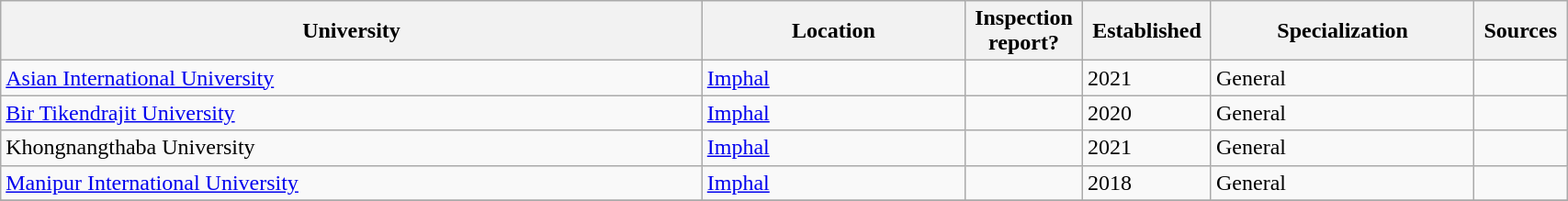<table class="wikitable sortable collapsible plainrowheaders" border="1" style="text-align:left; width:90%">
<tr>
<th scope="col" style="width: 40%;">University</th>
<th scope="col" style="width: 15%;">Location</th>
<th scope="col" style="width: 5%;">Inspection report?</th>
<th scope="col" style="width: 5%;">Established</th>
<th scope="col" style="width: 15%;">Specialization</th>
<th scope="col" style="width: 5%;" class="unsortable">Sources</th>
</tr>
<tr>
<td><a href='#'>Asian International University</a></td>
<td><a href='#'>Imphal</a></td>
<td></td>
<td>2021</td>
<td>General</td>
<td></td>
</tr>
<tr>
<td><a href='#'>Bir Tikendrajit University</a></td>
<td><a href='#'>Imphal</a></td>
<td></td>
<td>2020</td>
<td>General</td>
<td></td>
</tr>
<tr>
<td>Khongnangthaba University</td>
<td><a href='#'>Imphal</a></td>
<td></td>
<td>2021</td>
<td>General</td>
<td></td>
</tr>
<tr>
<td><a href='#'>Manipur International University</a></td>
<td><a href='#'>Imphal</a></td>
<td></td>
<td>2018</td>
<td>General</td>
<td></td>
</tr>
<tr>
</tr>
</table>
